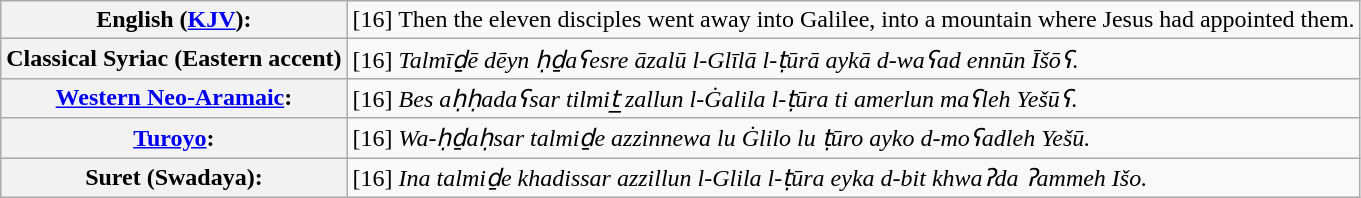<table class="wikitable">
<tr>
<th>English (<a href='#'>KJV</a>):</th>
<td>[16] Then the eleven disciples went away into Galilee, into a mountain where Jesus had appointed them.</td>
</tr>
<tr>
<th>Classical Syriac (Eastern accent)</th>
<td>[16] <em>Talmīḏē dēyn ḥḏaʕesre āzalū l-Glīlā l-ṭūrā aykā d-waʕad ennūn Īšōʕ.</em></td>
</tr>
<tr>
<th><a href='#'>Western Neo-Aramaic</a>:</th>
<td>[16] <em>Bes aḥḥadaʕsar tilmit̲ zallun l-Ġalila l-ṭūra ti amerlun maʕleh Yešūʕ.</em></td>
</tr>
<tr>
<th><a href='#'>Turoyo</a>:</th>
<td>[16] <em>Wa-ḥḏaḥsar talmiḏe azzinnewa lu Ġlilo lu ṭūro ayko d-moʕadleh Yešū.</em></td>
</tr>
<tr>
<th>Suret (Swadaya):</th>
<td>[16] <em>Ina talmiḏe khadissar azzillun l-Glila l-ṭūra eyka d-bit khwaʔda ʔammeh Išo.</em></td>
</tr>
</table>
